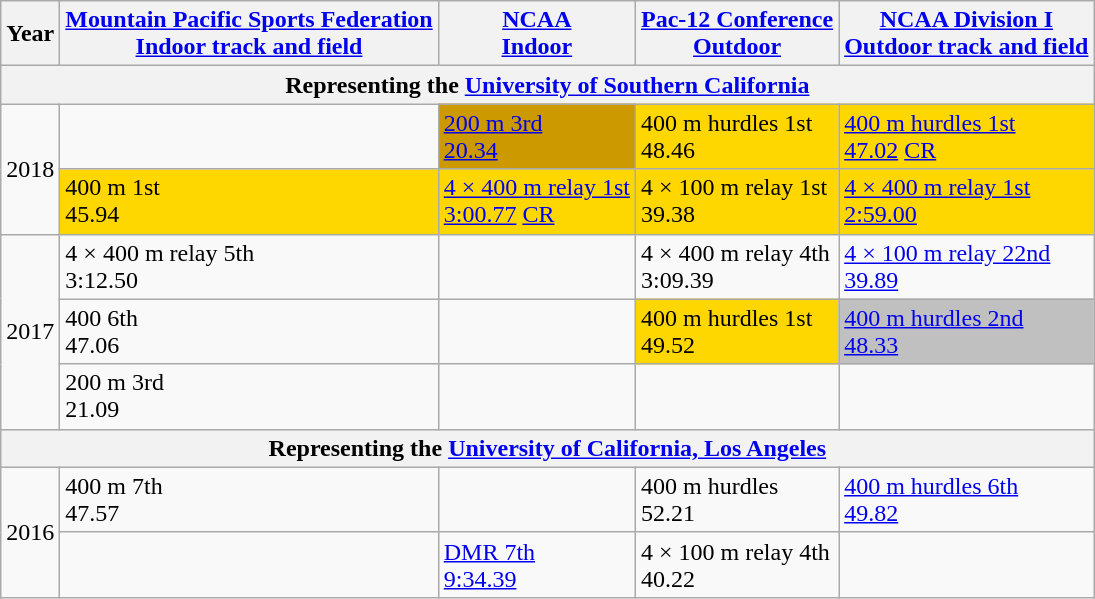<table class="wikitable sortable">
<tr>
<th>Year</th>
<th><a href='#'>Mountain Pacific Sports Federation</a><br><a href='#'>Indoor track and field</a></th>
<th><a href='#'>NCAA</a><br><a href='#'>Indoor</a></th>
<th><a href='#'>Pac-12 Conference</a><br><a href='#'>Outdoor</a></th>
<th><a href='#'>NCAA Division I</a><br><a href='#'>Outdoor track and field</a></th>
</tr>
<tr>
<th colspan="5">Representing the <a href='#'>University of Southern California</a></th>
</tr>
<tr>
<td rowspan="2">2018</td>
<td></td>
<td bgcolor="cc9900"><a href='#'>200 m 3rd<br>20.34</a></td>
<td bgcolor="gold">400 m hurdles 1st<br>48.46</td>
<td bgcolor="gold"><a href='#'>400 m hurdles 1st<br>47.02</a> <a href='#'>CR</a></td>
</tr>
<tr>
<td bgcolor="gold">400 m 1st<br>45.94</td>
<td bgcolor="gold"><a href='#'>4 × 400 m relay 1st<br>3:00.77</a> <a href='#'>CR</a></td>
<td bgcolor="gold">4 × 100 m relay 1st<br>39.38</td>
<td bgcolor="gold"><a href='#'>4 × 400 m relay 1st<br>2:59.00</a></td>
</tr>
<tr>
<td rowspan="3">2017</td>
<td>4 × 400 m relay 5th<br>3:12.50</td>
<td></td>
<td>4 × 400 m relay 4th<br>3:09.39</td>
<td><a href='#'>4 × 100 m relay 22nd<br>39.89</a></td>
</tr>
<tr>
<td>400 6th<br>47.06</td>
<td></td>
<td bgcolor="gold">400 m hurdles 1st<br>49.52</td>
<td bgcolor="silver"><a href='#'>400 m hurdles 2nd<br>48.33</a></td>
</tr>
<tr>
<td>200 m 3rd<br>21.09</td>
<td></td>
<td></td>
<td></td>
</tr>
<tr>
<th colspan="5">Representing the <a href='#'>University of California, Los Angeles</a></th>
</tr>
<tr>
<td rowspan="2">2016</td>
<td>400 m 7th<br>47.57</td>
<td></td>
<td>400 m hurdles<br>52.21</td>
<td><a href='#'>400 m hurdles 6th<br>49.82</a></td>
</tr>
<tr>
<td></td>
<td><a href='#'>DMR 7th<br>9:34.39</a></td>
<td>4 × 100 m relay 4th<br>40.22</td>
<td></td>
</tr>
</table>
